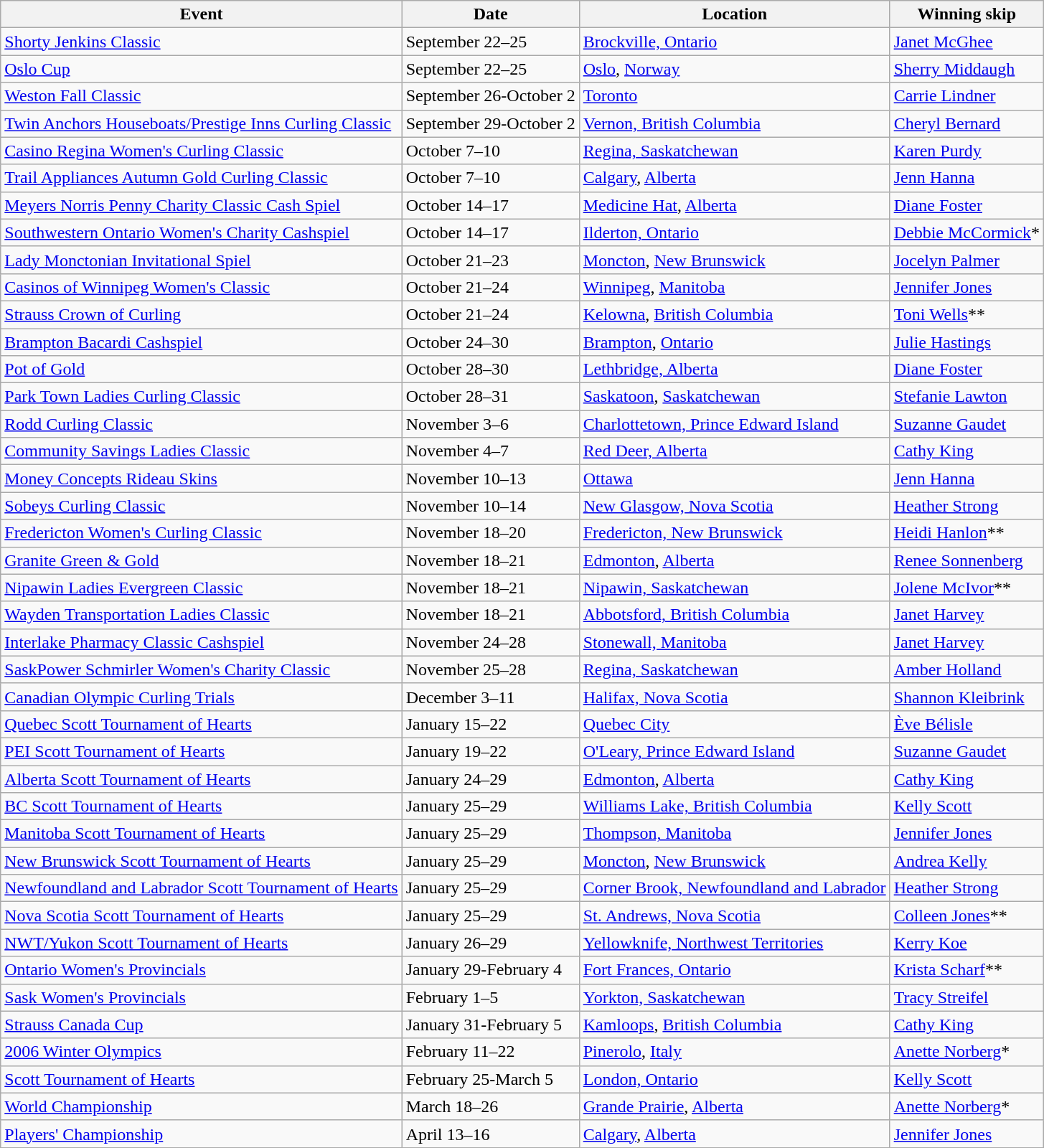<table class="wikitable">
<tr>
<th>Event</th>
<th>Date</th>
<th>Location</th>
<th>Winning skip</th>
</tr>
<tr>
<td><a href='#'>Shorty Jenkins Classic</a></td>
<td>September 22–25</td>
<td><a href='#'>Brockville, Ontario</a></td>
<td><a href='#'>Janet McGhee</a></td>
</tr>
<tr>
<td><a href='#'>Oslo Cup</a></td>
<td>September 22–25</td>
<td><a href='#'>Oslo</a>, <a href='#'>Norway</a></td>
<td><a href='#'>Sherry Middaugh</a></td>
</tr>
<tr>
<td><a href='#'>Weston Fall Classic</a></td>
<td>September 26-October 2</td>
<td><a href='#'>Toronto</a></td>
<td><a href='#'>Carrie Lindner</a></td>
</tr>
<tr>
<td><a href='#'>Twin Anchors Houseboats/Prestige Inns Curling Classic</a></td>
<td>September 29-October 2</td>
<td><a href='#'>Vernon, British Columbia</a></td>
<td><a href='#'>Cheryl Bernard</a></td>
</tr>
<tr>
<td><a href='#'>Casino Regina Women's Curling Classic</a></td>
<td>October 7–10</td>
<td><a href='#'>Regina, Saskatchewan</a></td>
<td><a href='#'>Karen Purdy</a></td>
</tr>
<tr>
<td><a href='#'>Trail Appliances Autumn Gold Curling Classic</a></td>
<td>October 7–10</td>
<td><a href='#'>Calgary</a>, <a href='#'>Alberta</a></td>
<td><a href='#'>Jenn Hanna</a></td>
</tr>
<tr>
<td><a href='#'>Meyers Norris Penny Charity Classic Cash Spiel</a></td>
<td>October 14–17</td>
<td><a href='#'>Medicine Hat</a>, <a href='#'>Alberta</a></td>
<td><a href='#'>Diane Foster</a></td>
</tr>
<tr>
<td><a href='#'>Southwestern Ontario Women's Charity Cashspiel</a></td>
<td>October 14–17</td>
<td><a href='#'>Ilderton, Ontario</a></td>
<td><a href='#'>Debbie McCormick</a>* </td>
</tr>
<tr>
<td><a href='#'>Lady Monctonian Invitational Spiel</a></td>
<td>October 21–23</td>
<td><a href='#'>Moncton</a>, <a href='#'>New Brunswick</a></td>
<td><a href='#'>Jocelyn Palmer</a></td>
</tr>
<tr>
<td><a href='#'>Casinos of Winnipeg Women's Classic</a></td>
<td>October 21–24</td>
<td><a href='#'>Winnipeg</a>, <a href='#'>Manitoba</a></td>
<td><a href='#'>Jennifer Jones</a></td>
</tr>
<tr>
<td><a href='#'>Strauss Crown of Curling</a></td>
<td>October 21–24</td>
<td><a href='#'>Kelowna</a>, <a href='#'>British Columbia</a></td>
<td><a href='#'>Toni Wells</a>**</td>
</tr>
<tr>
<td><a href='#'>Brampton Bacardi Cashspiel</a></td>
<td>October 24–30</td>
<td><a href='#'>Brampton</a>, <a href='#'>Ontario</a></td>
<td><a href='#'>Julie Hastings</a></td>
</tr>
<tr>
<td><a href='#'>Pot of Gold</a></td>
<td>October 28–30</td>
<td><a href='#'>Lethbridge, Alberta</a></td>
<td><a href='#'>Diane Foster</a></td>
</tr>
<tr>
<td><a href='#'>Park Town Ladies Curling Classic</a></td>
<td>October 28–31</td>
<td><a href='#'>Saskatoon</a>, <a href='#'>Saskatchewan</a></td>
<td><a href='#'>Stefanie Lawton</a></td>
</tr>
<tr>
<td><a href='#'>Rodd Curling Classic</a></td>
<td>November 3–6</td>
<td><a href='#'>Charlottetown, Prince Edward Island</a></td>
<td><a href='#'>Suzanne Gaudet</a></td>
</tr>
<tr>
<td><a href='#'>Community Savings Ladies Classic</a></td>
<td>November 4–7</td>
<td><a href='#'>Red Deer, Alberta</a></td>
<td><a href='#'>Cathy King</a></td>
</tr>
<tr>
<td><a href='#'>Money Concepts Rideau Skins</a></td>
<td>November 10–13</td>
<td><a href='#'>Ottawa</a></td>
<td><a href='#'>Jenn Hanna</a></td>
</tr>
<tr>
<td><a href='#'>Sobeys Curling Classic</a></td>
<td>November 10–14</td>
<td><a href='#'>New Glasgow, Nova Scotia</a></td>
<td><a href='#'>Heather Strong</a></td>
</tr>
<tr>
<td><a href='#'>Fredericton Women's Curling Classic</a></td>
<td>November 18–20</td>
<td><a href='#'>Fredericton, New Brunswick</a></td>
<td><a href='#'>Heidi Hanlon</a>**</td>
</tr>
<tr>
<td><a href='#'>Granite Green & Gold</a></td>
<td>November 18–21</td>
<td><a href='#'>Edmonton</a>, <a href='#'>Alberta</a></td>
<td><a href='#'>Renee Sonnenberg</a></td>
</tr>
<tr>
<td><a href='#'>Nipawin Ladies Evergreen Classic</a></td>
<td>November 18–21</td>
<td><a href='#'>Nipawin, Saskatchewan</a></td>
<td><a href='#'>Jolene McIvor</a>**</td>
</tr>
<tr>
<td><a href='#'>Wayden Transportation Ladies Classic</a></td>
<td>November 18–21</td>
<td><a href='#'>Abbotsford, British Columbia</a></td>
<td><a href='#'>Janet Harvey</a></td>
</tr>
<tr>
<td><a href='#'>Interlake Pharmacy Classic Cashspiel</a></td>
<td>November 24–28</td>
<td><a href='#'>Stonewall, Manitoba</a></td>
<td><a href='#'>Janet Harvey</a></td>
</tr>
<tr>
<td><a href='#'>SaskPower Schmirler Women's Charity Classic</a></td>
<td>November 25–28</td>
<td><a href='#'>Regina, Saskatchewan</a></td>
<td><a href='#'>Amber Holland</a></td>
</tr>
<tr>
<td><a href='#'>Canadian Olympic Curling Trials</a></td>
<td>December 3–11</td>
<td><a href='#'>Halifax, Nova Scotia</a></td>
<td><a href='#'>Shannon Kleibrink</a></td>
</tr>
<tr>
<td><a href='#'>Quebec Scott Tournament of Hearts</a></td>
<td>January 15–22</td>
<td><a href='#'>Quebec City</a></td>
<td><a href='#'>Ève Bélisle</a></td>
</tr>
<tr>
<td><a href='#'>PEI Scott Tournament of Hearts</a></td>
<td>January 19–22</td>
<td><a href='#'>O'Leary, Prince Edward Island</a></td>
<td><a href='#'>Suzanne Gaudet</a></td>
</tr>
<tr>
<td><a href='#'>Alberta Scott Tournament of Hearts</a></td>
<td>January 24–29</td>
<td><a href='#'>Edmonton</a>, <a href='#'>Alberta</a></td>
<td><a href='#'>Cathy King</a></td>
</tr>
<tr>
<td><a href='#'>BC Scott Tournament of Hearts</a></td>
<td>January 25–29</td>
<td><a href='#'>Williams Lake, British Columbia</a></td>
<td><a href='#'>Kelly Scott</a></td>
</tr>
<tr>
<td><a href='#'>Manitoba Scott Tournament of Hearts</a></td>
<td>January 25–29</td>
<td><a href='#'>Thompson, Manitoba</a></td>
<td><a href='#'>Jennifer Jones</a></td>
</tr>
<tr>
<td><a href='#'>New Brunswick Scott Tournament of Hearts</a></td>
<td>January 25–29</td>
<td><a href='#'>Moncton</a>, <a href='#'>New Brunswick</a></td>
<td><a href='#'>Andrea Kelly</a></td>
</tr>
<tr>
<td><a href='#'>Newfoundland and Labrador Scott Tournament of Hearts</a></td>
<td>January 25–29</td>
<td><a href='#'>Corner Brook, Newfoundland and Labrador</a></td>
<td><a href='#'>Heather Strong</a></td>
</tr>
<tr>
<td><a href='#'>Nova Scotia Scott Tournament of Hearts</a></td>
<td>January 25–29</td>
<td><a href='#'>St. Andrews, Nova Scotia</a></td>
<td><a href='#'>Colleen Jones</a>**</td>
</tr>
<tr>
<td><a href='#'>NWT/Yukon Scott Tournament of Hearts</a></td>
<td>January 26–29</td>
<td><a href='#'>Yellowknife, Northwest Territories</a></td>
<td><a href='#'>Kerry Koe</a></td>
</tr>
<tr>
<td><a href='#'>Ontario Women's Provincials</a></td>
<td>January 29-February 4</td>
<td><a href='#'>Fort Frances, Ontario</a></td>
<td><a href='#'>Krista Scharf</a>**</td>
</tr>
<tr>
<td><a href='#'>Sask Women's Provincials</a></td>
<td>February 1–5</td>
<td><a href='#'>Yorkton, Saskatchewan</a></td>
<td><a href='#'>Tracy Streifel</a></td>
</tr>
<tr>
<td><a href='#'>Strauss Canada Cup</a></td>
<td>January 31-February 5</td>
<td><a href='#'>Kamloops</a>, <a href='#'>British Columbia</a></td>
<td><a href='#'>Cathy King</a></td>
</tr>
<tr>
<td><a href='#'>2006 Winter Olympics</a></td>
<td>February 11–22</td>
<td><a href='#'>Pinerolo</a>, <a href='#'>Italy</a></td>
<td><a href='#'>Anette Norberg</a>* </td>
</tr>
<tr>
<td><a href='#'>Scott Tournament of Hearts</a></td>
<td>February 25-March 5</td>
<td><a href='#'>London, Ontario</a></td>
<td><a href='#'>Kelly Scott</a></td>
</tr>
<tr>
<td><a href='#'>World Championship</a></td>
<td>March 18–26</td>
<td><a href='#'>Grande Prairie</a>, <a href='#'>Alberta</a></td>
<td><a href='#'>Anette Norberg</a>* </td>
</tr>
<tr>
<td><a href='#'>Players' Championship</a></td>
<td>April 13–16</td>
<td><a href='#'>Calgary</a>, <a href='#'>Alberta</a></td>
<td><a href='#'>Jennifer Jones</a></td>
</tr>
</table>
